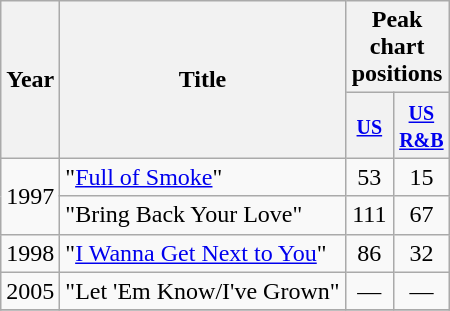<table class="wikitable">
<tr>
<th align=center rowspan=2>Year</th>
<th align=center rowspan=2>Title</th>
<th colspan="2">Peak chart positions</th>
</tr>
<tr>
<th align="center" width="25"><small><a href='#'>US</a></small></th>
<th align="center" width="25"><small><a href='#'>US R&B</a></small></th>
</tr>
<tr>
<td rowspan="2" align="center">1997</td>
<td align=left>"<a href='#'>Full of Smoke</a>"</td>
<td align="center">53</td>
<td align="center">15</td>
</tr>
<tr>
<td align=left>"Bring Back Your Love"</td>
<td align="center">111</td>
<td align="center">67</td>
</tr>
<tr>
<td>1998</td>
<td align=left>"<a href='#'>I Wanna Get Next to You</a>"</td>
<td align="center">86</td>
<td align="center">32</td>
</tr>
<tr>
<td>2005</td>
<td align=left>"Let 'Em Know/I've Grown"</td>
<td align="center">—</td>
<td align="center">—</td>
</tr>
<tr>
</tr>
</table>
